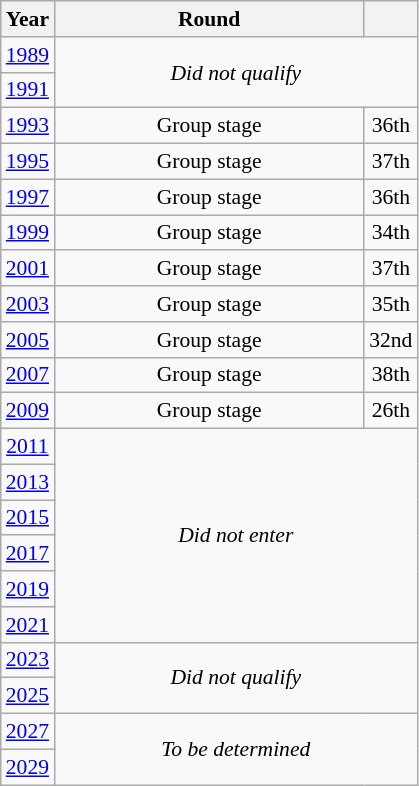<table class="wikitable" style="text-align: center; font-size:90%">
<tr>
<th>Year</th>
<th style="width:200px">Round</th>
<th></th>
</tr>
<tr>
<td><a href='#'>1989</a></td>
<td colspan="2" rowspan="2"><em>Did not qualify</em></td>
</tr>
<tr>
<td><a href='#'>1991</a></td>
</tr>
<tr>
<td><a href='#'>1993</a></td>
<td>Group stage</td>
<td>36th</td>
</tr>
<tr>
<td><a href='#'>1995</a></td>
<td>Group stage</td>
<td>37th</td>
</tr>
<tr>
<td><a href='#'>1997</a></td>
<td>Group stage</td>
<td>36th</td>
</tr>
<tr>
<td><a href='#'>1999</a></td>
<td>Group stage</td>
<td>34th</td>
</tr>
<tr>
<td><a href='#'>2001</a></td>
<td>Group stage</td>
<td>37th</td>
</tr>
<tr>
<td><a href='#'>2003</a></td>
<td>Group stage</td>
<td>35th</td>
</tr>
<tr>
<td><a href='#'>2005</a></td>
<td>Group stage</td>
<td>32nd</td>
</tr>
<tr>
<td><a href='#'>2007</a></td>
<td>Group stage</td>
<td>38th</td>
</tr>
<tr>
<td><a href='#'>2009</a></td>
<td>Group stage</td>
<td>26th</td>
</tr>
<tr>
<td><a href='#'>2011</a></td>
<td colspan="2" rowspan="6"><em>Did not enter</em></td>
</tr>
<tr>
<td><a href='#'>2013</a></td>
</tr>
<tr>
<td><a href='#'>2015</a></td>
</tr>
<tr>
<td><a href='#'>2017</a></td>
</tr>
<tr>
<td><a href='#'>2019</a></td>
</tr>
<tr>
<td><a href='#'>2021</a></td>
</tr>
<tr>
<td><a href='#'>2023</a></td>
<td colspan="2" rowspan="2"><em>Did not qualify</em></td>
</tr>
<tr>
<td><a href='#'>2025</a></td>
</tr>
<tr>
<td><a href='#'>2027</a></td>
<td colspan="2" rowspan="2"><em>To be determined</em></td>
</tr>
<tr>
<td><a href='#'>2029</a></td>
</tr>
</table>
